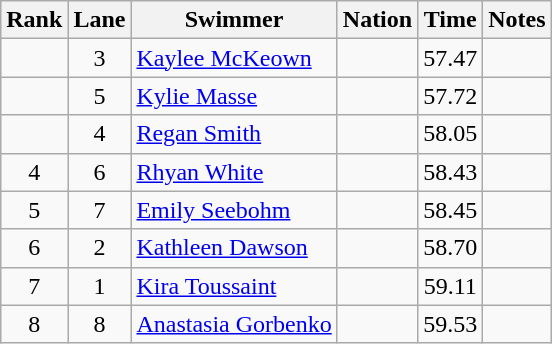<table class="wikitable sortable" style="text-align:center">
<tr>
<th>Rank</th>
<th>Lane</th>
<th>Swimmer</th>
<th>Nation</th>
<th>Time</th>
<th>Notes</th>
</tr>
<tr>
<td></td>
<td>3</td>
<td align=left><a href='#'>Kaylee McKeown</a></td>
<td align=left></td>
<td>57.47</td>
<td></td>
</tr>
<tr>
<td></td>
<td>5</td>
<td align=left><a href='#'>Kylie Masse</a></td>
<td align=left></td>
<td>57.72</td>
<td></td>
</tr>
<tr>
<td></td>
<td>4</td>
<td align=left><a href='#'>Regan Smith</a></td>
<td align=left></td>
<td>58.05</td>
<td></td>
</tr>
<tr>
<td>4</td>
<td>6</td>
<td align=left><a href='#'>Rhyan White</a></td>
<td align=left></td>
<td>58.43</td>
<td></td>
</tr>
<tr>
<td>5</td>
<td>7</td>
<td align=left><a href='#'>Emily Seebohm</a></td>
<td align=left></td>
<td>58.45</td>
<td></td>
</tr>
<tr>
<td>6</td>
<td>2</td>
<td align=left><a href='#'>Kathleen Dawson</a></td>
<td align=left></td>
<td>58.70</td>
<td></td>
</tr>
<tr>
<td>7</td>
<td>1</td>
<td align=left><a href='#'>Kira Toussaint</a></td>
<td align=left></td>
<td>59.11</td>
<td></td>
</tr>
<tr>
<td>8</td>
<td>8</td>
<td align=left><a href='#'>Anastasia Gorbenko</a></td>
<td align=left></td>
<td>59.53</td>
<td></td>
</tr>
</table>
